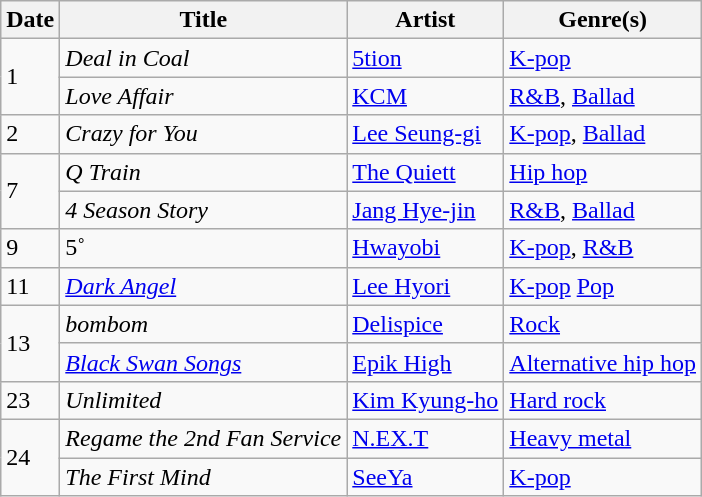<table class="wikitable" style="text-align: left;">
<tr>
<th>Date</th>
<th>Title</th>
<th>Artist</th>
<th>Genre(s)</th>
</tr>
<tr>
<td rowspan="2">1</td>
<td><em>Deal in Coal</em></td>
<td><a href='#'>5tion</a></td>
<td><a href='#'>K-pop</a></td>
</tr>
<tr>
<td><em>Love Affair</em></td>
<td><a href='#'>KCM</a></td>
<td><a href='#'>R&B</a>, <a href='#'>Ballad</a></td>
</tr>
<tr>
<td>2</td>
<td><em>Crazy for You</em></td>
<td><a href='#'>Lee Seung-gi</a></td>
<td><a href='#'>K-pop</a>, <a href='#'>Ballad</a></td>
</tr>
<tr>
<td rowspan="2">7</td>
<td><em>Q Train</em></td>
<td><a href='#'>The Quiett</a></td>
<td><a href='#'>Hip hop</a></td>
</tr>
<tr>
<td><em>4 Season Story</em></td>
<td><a href='#'>Jang Hye-jin</a></td>
<td><a href='#'>R&B</a>, <a href='#'>Ballad</a></td>
</tr>
<tr>
<td>9</td>
<td>5˚</td>
<td><a href='#'>Hwayobi</a></td>
<td><a href='#'>K-pop</a>, <a href='#'>R&B</a></td>
</tr>
<tr>
<td rowspan="1">11</td>
<td><em><a href='#'>Dark Angel</a></em></td>
<td><a href='#'>Lee Hyori</a></td>
<td><a href='#'>K-pop</a> <a href='#'>Pop</a></td>
</tr>
<tr>
<td rowspan="2">13</td>
<td><em>bombom</em></td>
<td><a href='#'>Delispice</a></td>
<td><a href='#'>Rock</a></td>
</tr>
<tr>
<td><em><a href='#'>Black Swan Songs</a></em></td>
<td><a href='#'>Epik High</a></td>
<td><a href='#'>Alternative hip hop</a></td>
</tr>
<tr>
<td>23</td>
<td><em>Unlimited</em></td>
<td><a href='#'>Kim Kyung-ho</a></td>
<td><a href='#'>Hard rock</a></td>
</tr>
<tr>
<td rowspan="2">24</td>
<td><em>Regame the 2nd Fan Service</em></td>
<td><a href='#'>N.EX.T</a></td>
<td><a href='#'>Heavy metal</a></td>
</tr>
<tr>
<td><em>The First Mind</em></td>
<td><a href='#'>SeeYa</a></td>
<td><a href='#'>K-pop</a></td>
</tr>
</table>
